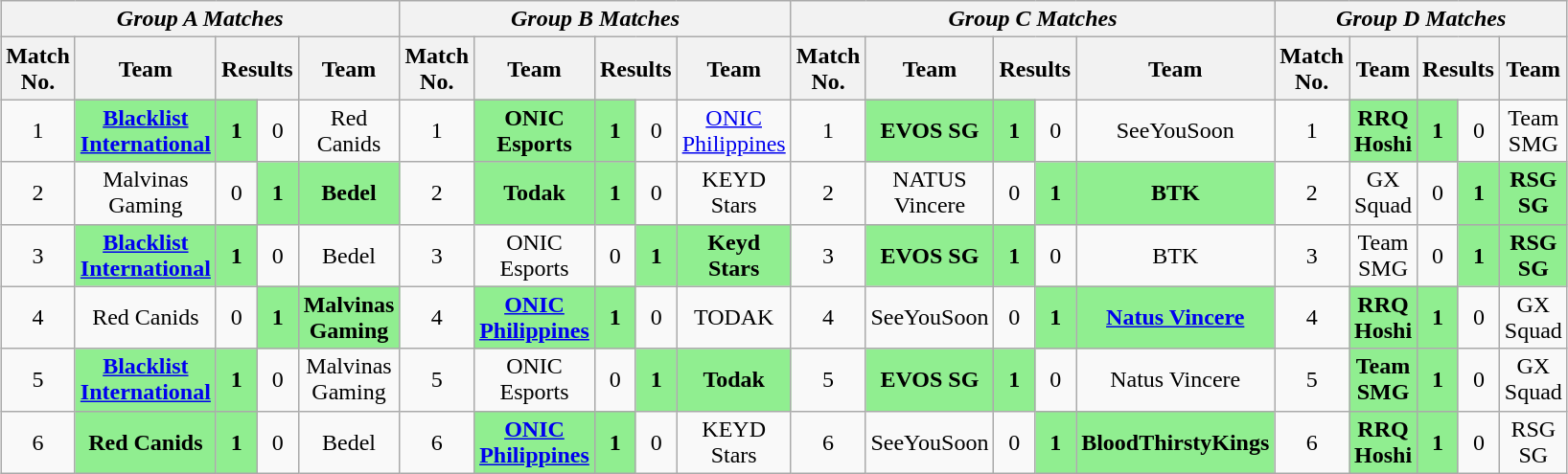<table class="wikitable" style="text-align: center; width: 200px; height: 200px; margin-left: auto; margin-right: auto; border: none;">
<tr>
<th colspan="5"><em>Group A Matches</em></th>
<th colspan="5"><em>Group B Matches</em></th>
<th colspan="5"><em>Group C Matches</em></th>
<th colspan="5"><em>Group D Matches</em></th>
</tr>
<tr>
<th>Match No.</th>
<th>Team</th>
<th colspan="2">Results</th>
<th>Team</th>
<th>Match No.</th>
<th>Team</th>
<th colspan="2">Results</th>
<th>Team</th>
<th>Match No.</th>
<th>Team</th>
<th colspan="2">Results</th>
<th>Team</th>
<th>Match No.</th>
<th>Team</th>
<th colspan="2">Results</th>
<th>Team</th>
</tr>
<tr>
<td>1</td>
<td bgcolor="#90EE90"><strong><a href='#'>Blacklist International</a> </strong></td>
<td bgcolor="#90EE90"><strong>1</strong></td>
<td>0</td>
<td> Red Canids</td>
<td>1</td>
<td bgcolor="#90EE90"><strong>ONIC Esports </strong></td>
<td bgcolor="#90EE90"><strong>1</strong></td>
<td>0</td>
<td><a href='#'>ONIC Philippines</a></td>
<td>1</td>
<td bgcolor="#90EE90"><strong>EVOS SG</strong> </td>
<td bgcolor="#90EE90"><strong>1</strong></td>
<td>0</td>
<td>SeeYouSoon </td>
<td>1</td>
<td bgcolor="#90EE90"><strong>RRQ Hoshi</strong></td>
<td bgcolor="#90EE90"><strong>1</strong></td>
<td>0</td>
<td>Team SMG <strong></strong></td>
</tr>
<tr>
<td>2</td>
<td>Malvinas Gaming </td>
<td>0</td>
<td bgcolor="#90EE90"><strong>1</strong></td>
<td bgcolor="#90EE90"><strong>Bedel </strong></td>
<td>2</td>
<td bgcolor="#90EE90"><strong>Todak </strong></td>
<td bgcolor="#90EE90"><strong>1</strong></td>
<td>0</td>
<td>KEYD Stars </td>
<td>2</td>
<td>NATUS Vincere </td>
<td>0</td>
<td bgcolor="#90EE90"><strong>1</strong></td>
<td bgcolor="#90EE90"><strong>BTK </strong></td>
<td>2</td>
<td>GX Squad </td>
<td>0</td>
<td bgcolor="#90EE90"><strong>1</strong></td>
<td bgcolor="#90EE90"><strong>RSG SG </strong></td>
</tr>
<tr>
<td>3</td>
<td bgcolor="#90EE90"><strong><a href='#'>Blacklist International</a></strong></td>
<td bgcolor="#90EE90"><strong>1</strong></td>
<td>0</td>
<td>Bedel </td>
<td>3</td>
<td>ONIC Esports </td>
<td>0</td>
<td bgcolor="#90EE90"><strong>1</strong></td>
<td bgcolor="#90EE90"><strong>Keyd Stars </strong></td>
<td>3</td>
<td bgcolor="#90EE90"><strong>EVOS SG</strong> </td>
<td bgcolor="#90EE90"><strong>1</strong></td>
<td>0</td>
<td>BTK </td>
<td>3</td>
<td>Team SMG <strong></strong></td>
<td>0</td>
<td bgcolor="#90EE90"><strong>1</strong></td>
<td bgcolor="#90EE90"><strong>RSG SG </strong></td>
</tr>
<tr>
<td>4</td>
<td> Red Canids</td>
<td>0</td>
<td bgcolor="#90EE90"><strong>1</strong></td>
<td bgcolor="#90EE90"><strong>Malvinas Gaming </strong></td>
<td>4</td>
<td bgcolor="#90EE90"><strong><a href='#'>ONIC Philippines</a></strong></td>
<td bgcolor="#90EE90"><strong>1</strong></td>
<td>0</td>
<td>TODAK </td>
<td>4</td>
<td>SeeYouSoon </td>
<td>0</td>
<td bgcolor="#90EE90"><strong>1</strong></td>
<td bgcolor="#90EE90"><strong><a href='#'>Natus Vincere</a>  </strong></td>
<td>4</td>
<td bgcolor="#90EE90"><strong>RRQ Hoshi</strong></td>
<td bgcolor="#90EE90"><strong>1</strong></td>
<td>0</td>
<td>GX Squad </td>
</tr>
<tr>
<td>5</td>
<td bgcolor="#90EE90"><strong><a href='#'>Blacklist International</a></strong></td>
<td bgcolor="#90EE90"><strong>1</strong></td>
<td>0</td>
<td>Malvinas Gaming </td>
<td>5</td>
<td>ONIC Esports </td>
<td>0</td>
<td bgcolor="#90EE90"><strong>1</strong></td>
<td bgcolor="#90EE90"><strong>Todak </strong></td>
<td>5</td>
<td bgcolor="#90EE90"><strong>EVOS SG </strong></td>
<td bgcolor="#90EE90"><strong>1</strong></td>
<td>0</td>
<td>Natus Vincere </td>
<td>5</td>
<td bgcolor="#90EE90"><strong>Team SMG </strong></td>
<td bgcolor="#90EE90"><strong>1</strong></td>
<td>0</td>
<td>GX Squad </td>
</tr>
<tr>
<td>6</td>
<td bgcolor="#90EE90"><strong> Red Canids</strong></td>
<td bgcolor="#90EE90"><strong>1</strong></td>
<td>0</td>
<td>Bedel </td>
<td>6</td>
<td bgcolor="#90EE90"><strong><a href='#'>ONIC Philippines</a></strong></td>
<td bgcolor="#90EE90"><strong>1</strong></td>
<td>0</td>
<td>KEYD Stars </td>
<td>6</td>
<td>SeeYouSoon </td>
<td>0</td>
<td bgcolor="#90EE90"><strong>1</strong></td>
<td bgcolor="#90EE90"><strong>BloodThirstyKings </strong></td>
<td>6</td>
<td bgcolor="#90EE90"><strong>RRQ Hoshi</strong></td>
<td bgcolor="#90EE90"><strong>1</strong></td>
<td>0</td>
<td>RSG SG </td>
</tr>
</table>
